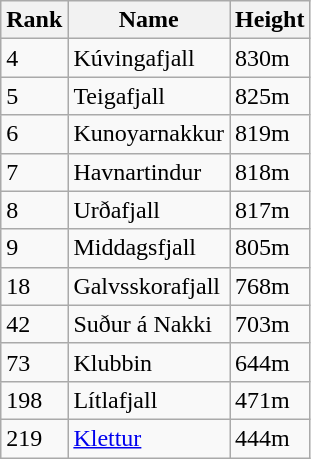<table class="wikitable">
<tr>
<th>Rank</th>
<th>Name</th>
<th>Height</th>
</tr>
<tr>
<td>4</td>
<td>Kúvingafjall</td>
<td>830m</td>
</tr>
<tr>
<td>5</td>
<td>Teigafjall</td>
<td>825m</td>
</tr>
<tr>
<td>6</td>
<td>Kunoyarnakkur</td>
<td>819m</td>
</tr>
<tr>
<td>7</td>
<td>Havnartindur</td>
<td>818m</td>
</tr>
<tr>
<td>8</td>
<td>Urðafjall</td>
<td>817m</td>
</tr>
<tr>
<td>9</td>
<td>Middagsfjall</td>
<td>805m</td>
</tr>
<tr>
<td>18</td>
<td>Galvsskorafjall</td>
<td>768m</td>
</tr>
<tr>
<td>42</td>
<td>Suður á Nakki</td>
<td>703m</td>
</tr>
<tr>
<td>73</td>
<td>Klubbin</td>
<td>644m</td>
</tr>
<tr>
<td>198</td>
<td>Lítlafjall</td>
<td>471m</td>
</tr>
<tr>
<td>219</td>
<td><a href='#'>Klettur</a></td>
<td>444m</td>
</tr>
</table>
